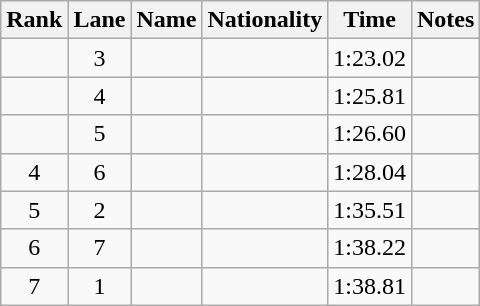<table class="wikitable sortable" style="text-align:center">
<tr>
<th>Rank</th>
<th>Lane</th>
<th>Name</th>
<th>Nationality</th>
<th>Time</th>
<th>Notes</th>
</tr>
<tr>
<td></td>
<td>3</td>
<td align=left></td>
<td align=left></td>
<td>1:23.02</td>
<td><strong></strong></td>
</tr>
<tr>
<td></td>
<td>4</td>
<td align=left></td>
<td align=left></td>
<td>1:25.81</td>
<td></td>
</tr>
<tr>
<td></td>
<td>5</td>
<td align=left></td>
<td align=left></td>
<td>1:26.60</td>
<td></td>
</tr>
<tr>
<td>4</td>
<td>6</td>
<td align=left></td>
<td align=left></td>
<td>1:28.04</td>
<td></td>
</tr>
<tr>
<td>5</td>
<td>2</td>
<td align=left></td>
<td align=left></td>
<td>1:35.51</td>
<td></td>
</tr>
<tr>
<td>6</td>
<td>7</td>
<td align=left></td>
<td align=left></td>
<td>1:38.22</td>
<td></td>
</tr>
<tr>
<td>7</td>
<td>1</td>
<td align=left></td>
<td align=left></td>
<td>1:38.81</td>
<td></td>
</tr>
</table>
